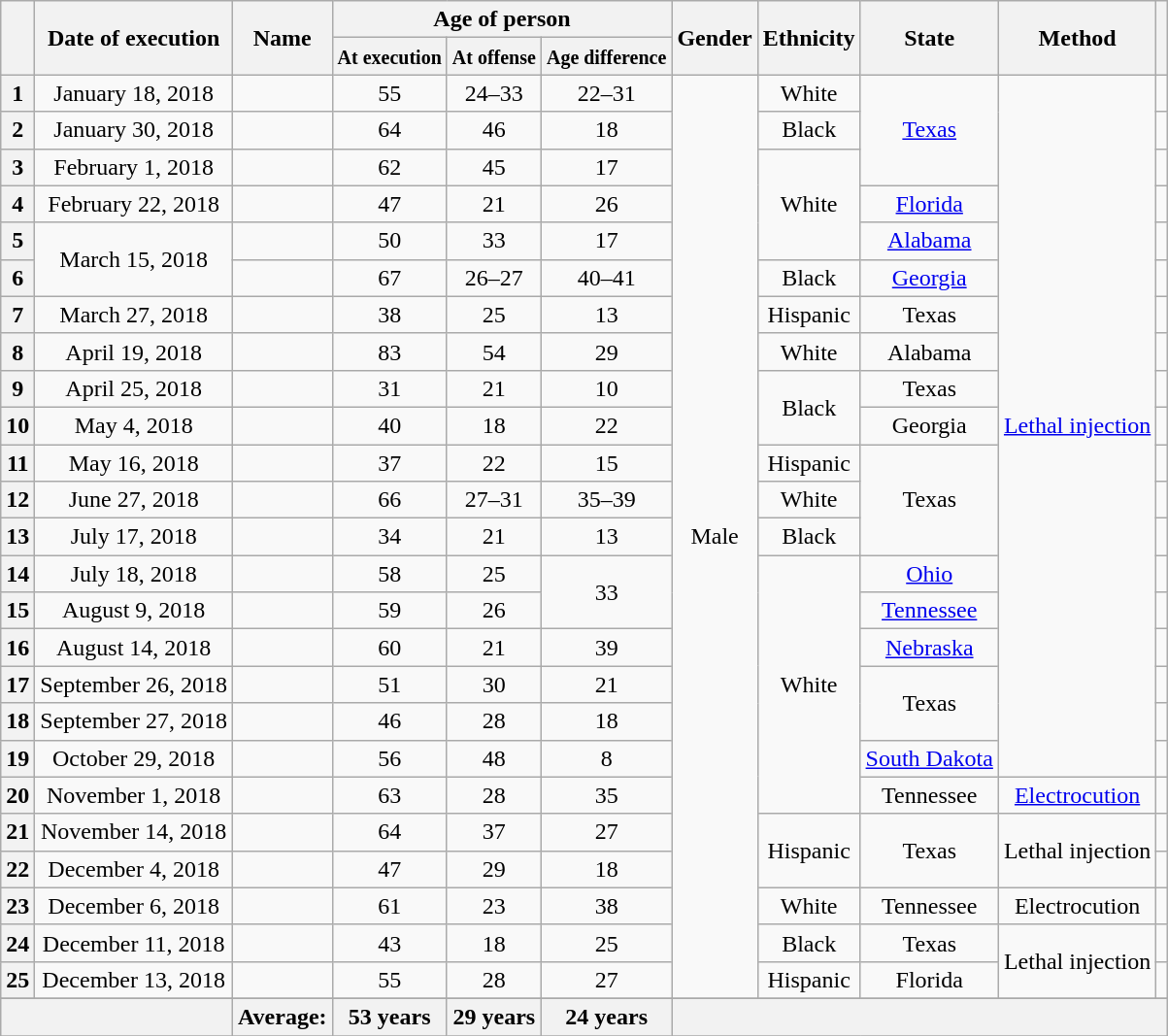<table class="wikitable sortable" style="text-align:center;">
<tr>
<th scope="col" rowspan="2"></th>
<th scope="col" rowspan="2" data-sort-type="date">Date of execution</th>
<th scope="col" rowspan="2">Name</th>
<th scope="col" colspan="3">Age of person</th>
<th scope="col" rowspan="2">Gender</th>
<th scope="col" rowspan="2">Ethnicity</th>
<th scope="col" rowspan="2">State</th>
<th scope="col" rowspan="2">Method</th>
<th scope="col" rowspan="2"></th>
</tr>
<tr>
<th scope="col"><small>At execution</small></th>
<th scope="col"><small>At offense</small></th>
<th scope="col"><small>Age difference</small></th>
</tr>
<tr>
<th scope="row">1</th>
<td>January 18, 2018</td>
<td></td>
<td>55 </td>
<td>24–33 </td>
<td>22–31</td>
<td rowspan="25">Male</td>
<td>White</td>
<td rowspan="3"><a href='#'>Texas</a></td>
<td rowspan="19"><a href='#'>Lethal injection</a></td>
<td></td>
</tr>
<tr>
<th scope="row">2</th>
<td>January 30, 2018</td>
<td></td>
<td>64 </td>
<td>46 </td>
<td>18</td>
<td>Black</td>
<td></td>
</tr>
<tr>
<th scope="row">3</th>
<td>February 1, 2018</td>
<td></td>
<td>62 </td>
<td>45 </td>
<td>17</td>
<td rowspan="3">White</td>
<td></td>
</tr>
<tr>
<th scope="row">4</th>
<td>February 22, 2018</td>
<td></td>
<td>47 </td>
<td>21 </td>
<td>26</td>
<td><a href='#'>Florida</a></td>
<td></td>
</tr>
<tr>
<th scope="row">5</th>
<td rowspan="2">March 15, 2018</td>
<td></td>
<td>50 </td>
<td>33 </td>
<td>17</td>
<td><a href='#'>Alabama</a></td>
<td></td>
</tr>
<tr>
<th scope="row">6</th>
<td></td>
<td>67 </td>
<td>26–27 </td>
<td>40–41</td>
<td>Black</td>
<td><a href='#'>Georgia</a></td>
<td></td>
</tr>
<tr>
<th scope="row">7</th>
<td>March 27, 2018</td>
<td></td>
<td>38 </td>
<td>25 </td>
<td>13</td>
<td>Hispanic</td>
<td>Texas</td>
<td></td>
</tr>
<tr>
<th scope="row">8</th>
<td>April 19, 2018</td>
<td></td>
<td>83 </td>
<td>54 </td>
<td>29</td>
<td>White</td>
<td>Alabama</td>
<td></td>
</tr>
<tr>
<th scope="row">9</th>
<td>April 25, 2018</td>
<td></td>
<td>31 </td>
<td>21 </td>
<td>10</td>
<td rowspan="2">Black</td>
<td>Texas</td>
<td></td>
</tr>
<tr>
<th scope="row">10</th>
<td>May 4, 2018</td>
<td></td>
<td>40 </td>
<td>18 </td>
<td>22</td>
<td>Georgia</td>
<td></td>
</tr>
<tr>
<th scope="row">11</th>
<td>May 16, 2018</td>
<td></td>
<td>37 </td>
<td>22 </td>
<td>15</td>
<td>Hispanic</td>
<td rowspan="3">Texas</td>
<td></td>
</tr>
<tr>
<th scope="row">12</th>
<td>June 27, 2018</td>
<td></td>
<td>66 </td>
<td>27–31 </td>
<td>35–39</td>
<td>White</td>
<td></td>
</tr>
<tr>
<th scope="row">13</th>
<td>July 17, 2018</td>
<td></td>
<td>34 </td>
<td>21 </td>
<td>13</td>
<td>Black</td>
<td></td>
</tr>
<tr>
<th scope="row">14</th>
<td>July 18, 2018</td>
<td></td>
<td>58 </td>
<td>25 </td>
<td rowspan="2">33</td>
<td rowspan="7">White</td>
<td><a href='#'>Ohio</a></td>
<td></td>
</tr>
<tr>
<th scope="row">15</th>
<td>August 9, 2018</td>
<td></td>
<td>59 </td>
<td>26 </td>
<td><a href='#'>Tennessee</a></td>
<td></td>
</tr>
<tr>
<th scope="row">16</th>
<td>August 14, 2018</td>
<td></td>
<td>60 </td>
<td>21 </td>
<td>39</td>
<td><a href='#'>Nebraska</a></td>
<td></td>
</tr>
<tr>
<th scope="row">17</th>
<td>September 26, 2018</td>
<td></td>
<td>51 </td>
<td>30 </td>
<td>21</td>
<td rowspan="2">Texas</td>
<td></td>
</tr>
<tr>
<th scope="row">18</th>
<td>September 27, 2018</td>
<td></td>
<td>46 </td>
<td>28 </td>
<td>18</td>
<td></td>
</tr>
<tr>
<th scope="row">19</th>
<td>October 29, 2018</td>
<td></td>
<td>56 </td>
<td>48 </td>
<td>8</td>
<td><a href='#'>South Dakota</a></td>
<td></td>
</tr>
<tr>
<th scope="row">20</th>
<td>November 1, 2018</td>
<td></td>
<td>63 </td>
<td>28 </td>
<td>35</td>
<td>Tennessee</td>
<td><a href='#'>Electrocution</a></td>
<td></td>
</tr>
<tr>
<th scope="row">21</th>
<td>November 14, 2018</td>
<td></td>
<td>64 </td>
<td>37 </td>
<td>27</td>
<td rowspan="2">Hispanic</td>
<td rowspan="2">Texas</td>
<td rowspan="2">Lethal injection</td>
<td></td>
</tr>
<tr>
<th scope="row">22</th>
<td>December 4, 2018</td>
<td></td>
<td>47 </td>
<td>29 </td>
<td>18</td>
<td></td>
</tr>
<tr>
<th scope="row">23</th>
<td>December 6, 2018</td>
<td></td>
<td>61 </td>
<td>23 </td>
<td>38</td>
<td>White</td>
<td>Tennessee</td>
<td>Electrocution</td>
<td></td>
</tr>
<tr>
<th scope="row">24</th>
<td>December 11, 2018</td>
<td></td>
<td>43 </td>
<td>18 </td>
<td>25</td>
<td>Black</td>
<td>Texas</td>
<td rowspan="2">Lethal injection</td>
<td></td>
</tr>
<tr>
<th scope="row">25</th>
<td>December 13, 2018</td>
<td></td>
<td>55 </td>
<td>28 </td>
<td>27</td>
<td>Hispanic</td>
<td>Florida</td>
<td></td>
</tr>
<tr>
</tr>
<tr class="sortbottom">
<th colspan="2"></th>
<th>Average:</th>
<th>53 years</th>
<th>29 years</th>
<th>24 years</th>
<th colspan="5"></th>
</tr>
<tr>
</tr>
</table>
